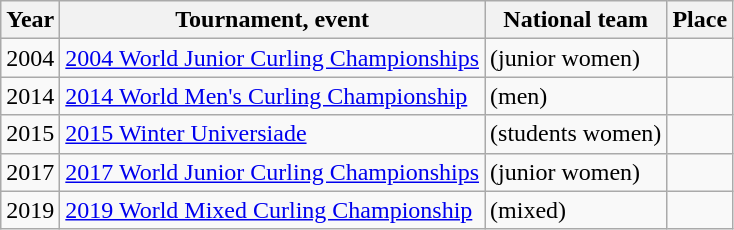<table class="wikitable">
<tr>
<th scope="col">Year</th>
<th scope="col">Tournament, event</th>
<th scope="col">National team</th>
<th scope="col">Place</th>
</tr>
<tr>
<td>2004</td>
<td><a href='#'>2004 World Junior Curling Championships</a></td>
<td> (junior women)</td>
<td></td>
</tr>
<tr>
<td>2014</td>
<td><a href='#'>2014 World Men's Curling Championship</a></td>
<td> (men)</td>
<td></td>
</tr>
<tr>
<td>2015</td>
<td><a href='#'>2015 Winter Universiade</a></td>
<td> (students women)</td>
<td></td>
</tr>
<tr>
<td>2017</td>
<td><a href='#'>2017 World Junior Curling Championships</a></td>
<td> (junior women)</td>
<td></td>
</tr>
<tr>
<td>2019</td>
<td><a href='#'>2019 World Mixed Curling Championship</a></td>
<td> (mixed)</td>
<td></td>
</tr>
</table>
